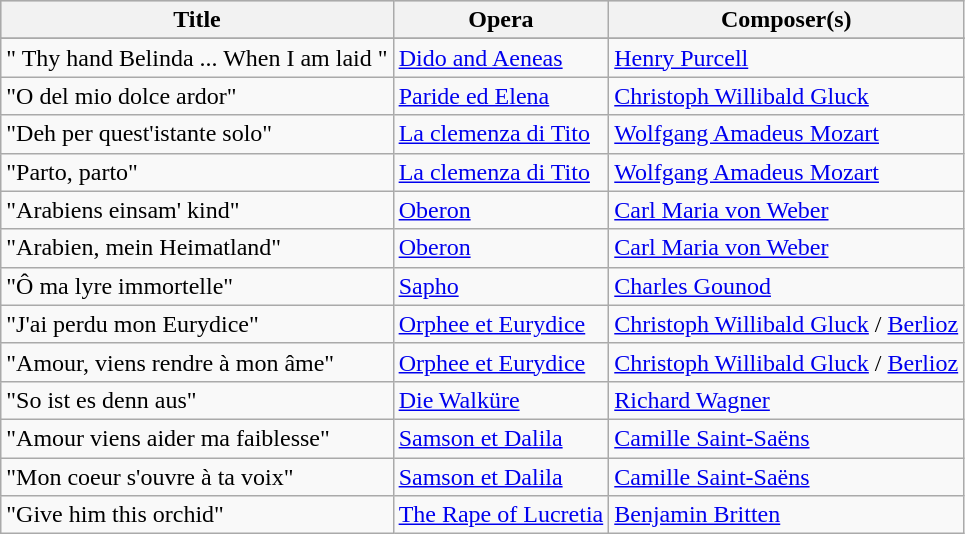<table border="0" align="center" class="wikitable">
<tr align="center" bgcolor="#CCCCCC">
<th>Title</th>
<th>Opera</th>
<th>Composer(s)</th>
</tr>
<tr ----bgcolor="#EFEFEF">
</tr>
<tr ---->
<td>" Thy hand Belinda ... When I am laid "</td>
<td><a href='#'>Dido and Aeneas</a></td>
<td><a href='#'>Henry Purcell</a></td>
</tr>
<tr ---->
<td>"O del mio dolce ardor"</td>
<td><a href='#'>Paride ed Elena</a></td>
<td><a href='#'>Christoph Willibald Gluck</a></td>
</tr>
<tr ---->
<td>"Deh per quest'istante solo"</td>
<td><a href='#'>La clemenza di Tito</a></td>
<td><a href='#'>Wolfgang Amadeus Mozart</a></td>
</tr>
<tr ---->
<td>"Parto, parto"</td>
<td><a href='#'>La clemenza di Tito</a></td>
<td><a href='#'>Wolfgang Amadeus Mozart</a></td>
</tr>
<tr ---->
<td>"Arabiens einsam' kind"</td>
<td><a href='#'>Oberon</a></td>
<td><a href='#'>Carl Maria von Weber</a></td>
</tr>
<tr ---->
<td>"Arabien, mein Heimatland"</td>
<td><a href='#'>Oberon</a></td>
<td><a href='#'>Carl Maria von Weber</a></td>
</tr>
<tr ---->
<td>"Ô ma lyre immortelle"</td>
<td><a href='#'>Sapho</a></td>
<td><a href='#'>Charles Gounod</a></td>
</tr>
<tr ---->
<td>"J'ai perdu mon Eurydice"</td>
<td><a href='#'>Orphee et Eurydice</a></td>
<td><a href='#'>Christoph Willibald Gluck</a> / <a href='#'>Berlioz</a></td>
</tr>
<tr ---->
<td>"Amour, viens rendre à mon âme"</td>
<td><a href='#'>Orphee et Eurydice</a></td>
<td><a href='#'>Christoph Willibald Gluck</a> / <a href='#'>Berlioz</a></td>
</tr>
<tr ---->
<td>"So ist es denn aus"</td>
<td><a href='#'>Die Walküre</a></td>
<td><a href='#'>Richard Wagner</a></td>
</tr>
<tr ---->
<td>"Amour viens aider ma faiblesse"</td>
<td><a href='#'>Samson et Dalila</a></td>
<td><a href='#'>Camille Saint-Saëns</a></td>
</tr>
<tr ---->
<td>"Mon coeur s'ouvre à ta voix"</td>
<td><a href='#'>Samson et Dalila</a></td>
<td><a href='#'>Camille Saint-Saëns</a></td>
</tr>
<tr ---->
<td>"Give him this orchid"</td>
<td><a href='#'>The Rape of Lucretia</a></td>
<td><a href='#'>Benjamin Britten</a></td>
</tr>
</table>
